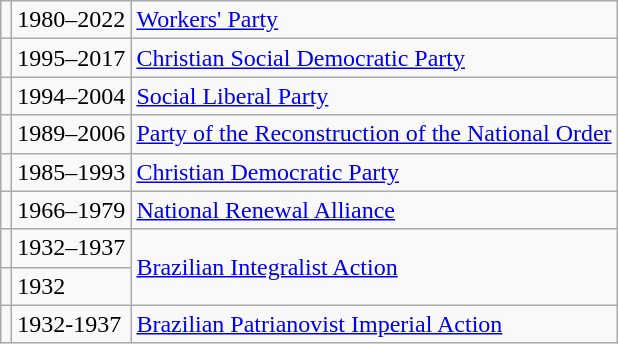<table class="wikitable" style="background: #f9f9f9">
<tr>
<td></td>
<td>1980–2022</td>
<td><a href='#'>Workers' Party</a></td>
</tr>
<tr>
<td></td>
<td>1995–2017</td>
<td><a href='#'>Christian Social Democratic Party</a></td>
</tr>
<tr>
<td></td>
<td>1994–2004</td>
<td><a href='#'>Social Liberal Party</a></td>
</tr>
<tr>
<td></td>
<td>1989–2006</td>
<td><a href='#'>Party of the Reconstruction of the National Order</a></td>
</tr>
<tr>
<td></td>
<td>1985–1993</td>
<td><a href='#'>Christian Democratic Party</a></td>
</tr>
<tr>
<td></td>
<td>1966–1979</td>
<td><a href='#'>National Renewal Alliance</a></td>
</tr>
<tr>
<td></td>
<td>1932–1937</td>
<td rowspan="2"><a href='#'>Brazilian Integralist Action</a></td>
</tr>
<tr>
<td></td>
<td>1932</td>
</tr>
<tr>
<td></td>
<td>1932-1937</td>
<td><a href='#'>Brazilian Patrianovist Imperial Action</a></td>
</tr>
</table>
